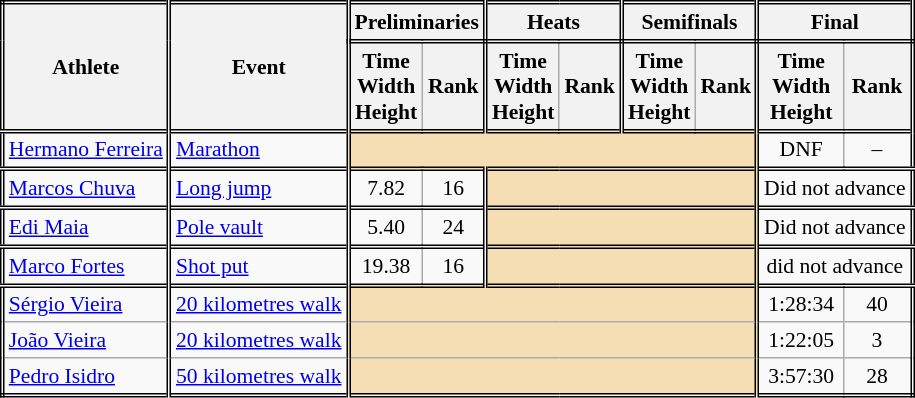<table class=wikitable style="font-size:90%; border:double">
<tr>
<th rowspan="2" style="border-right:double">Athlete</th>
<th rowspan="2" style="border-right:double">Event</th>
<th colspan="2" style="border-right:double; border-bottom:double;">Preliminaries</th>
<th colspan="2" style="border-right:double; border-bottom:double;">Heats</th>
<th colspan="2" style="border-right:double; border-bottom:double;">Semifinals</th>
<th colspan="2" style="border-right:double; border-bottom:double;">Final</th>
</tr>
<tr>
<th>Time<br>Width<br>Height</th>
<th style="border-right:double">Rank</th>
<th>Time<br>Width<br>Height</th>
<th style="border-right:double">Rank</th>
<th>Time<br>Width<br>Height</th>
<th style="border-right:double">Rank</th>
<th>Time<br>Width<br>Height</th>
<th style="border-right:double">Rank</th>
</tr>
<tr style="border-top: double;">
<td style="border-right:double"><a href='#'>Hermano Ferreira</a></td>
<td style="border-right:double"><a href='#'>Marathon</a></td>
<td style="border-right:double" colspan= 6 bgcolor="wheat"></td>
<td align=center>DNF</td>
<td align=center>–</td>
</tr>
<tr style="border-top: double;">
<td style="border-right:double"><a href='#'>Marcos Chuva</a></td>
<td style="border-right:double"><a href='#'>Long jump</a></td>
<td align=center>7.82</td>
<td align=center style="border-right:double">16</td>
<td style="border-right:double" colspan= 4 bgcolor="wheat"></td>
<td align=center colspan= 4>Did not advance</td>
</tr>
<tr style="border-top: double;">
<td style="border-right:double"><a href='#'>Edi Maia</a></td>
<td style="border-right:double"><a href='#'>Pole vault</a></td>
<td align=center>5.40</td>
<td align=center style="border-right:double">24</td>
<td style="border-right:double" colspan= 4 bgcolor="wheat"></td>
<td align=center colspan= 2>Did not advance</td>
</tr>
<tr style="border-top: double;">
<td style="border-right:double"><a href='#'>Marco Fortes</a></td>
<td style="border-right:double"><a href='#'>Shot put</a></td>
<td align=center>19.38</td>
<td align=center style="border-right:double">16</td>
<td style="border-right:double" colspan= 4 bgcolor="wheat"></td>
<td align=center colspan=2>did not advance</td>
</tr>
<tr style="border-top: double;">
<td style="border-right:double"><a href='#'>Sérgio Vieira</a></td>
<td style="border-right:double"><a href='#'>20 kilometres walk</a></td>
<td style="border-right:double" colspan= 6 bgcolor="wheat"></td>
<td align=center>1:28:34</td>
<td align=center>40</td>
</tr>
<tr>
<td style="border-right:double"><a href='#'>João Vieira</a></td>
<td style="border-right:double"><a href='#'>20 kilometres walk</a></td>
<td style="border-right:double" colspan= 6 bgcolor="wheat"></td>
<td align=center>1:22:05</td>
<td align=center>3</td>
</tr>
<tr>
<td style="border-right:double"><a href='#'>Pedro Isidro</a></td>
<td style="border-right:double"><a href='#'>50 kilometres walk</a></td>
<td style="border-right:double" colspan= 6 bgcolor="wheat"></td>
<td align=center>3:57:30</td>
<td align=center>28</td>
</tr>
</table>
